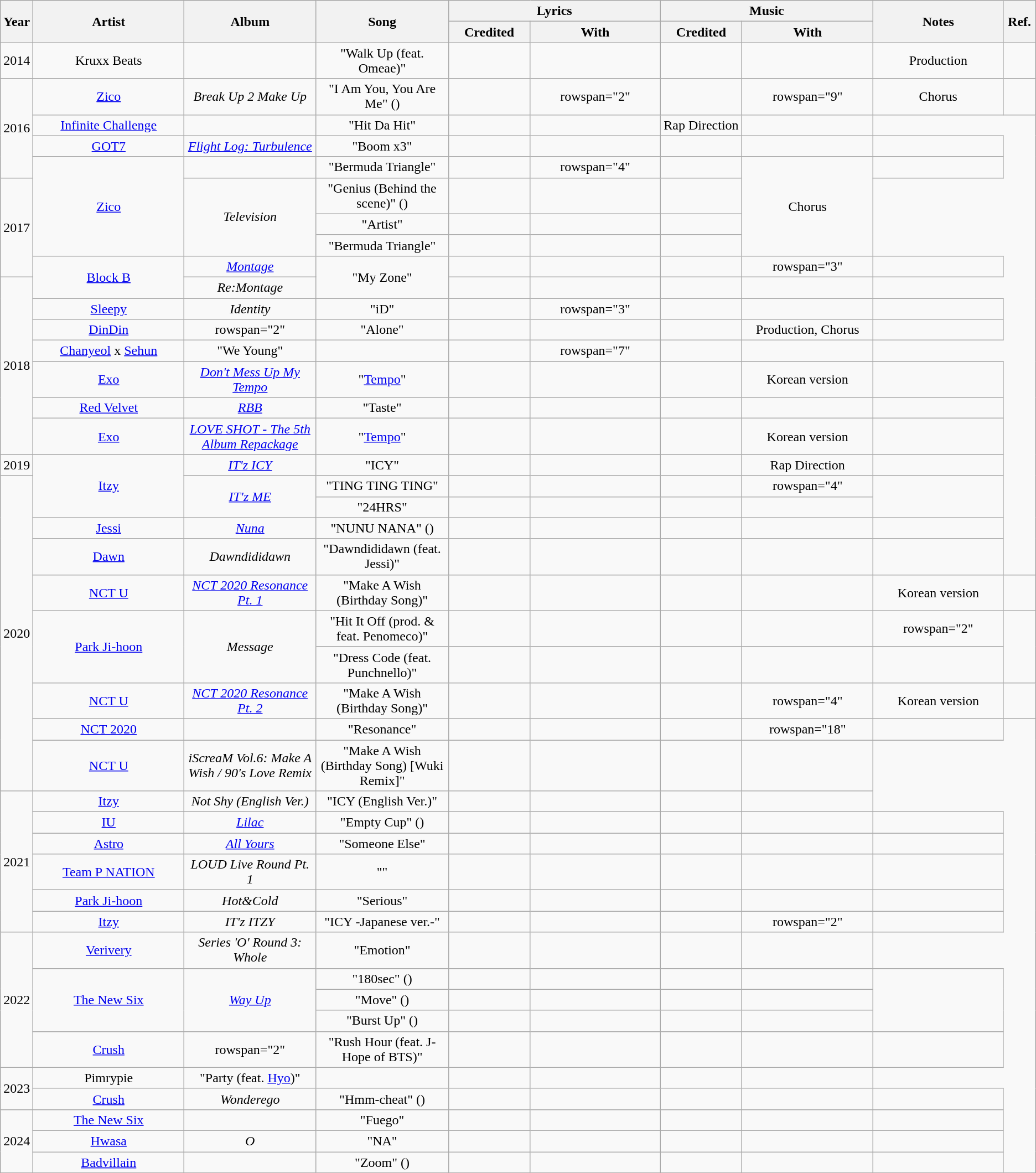<table class="wikitable" style="text-align:center;">
<tr>
<th rowspan="2" style="width:2em;">Year</th>
<th rowspan="2" style="width:12em;">Artist</th>
<th rowspan="2" style="width:10em;">Album</th>
<th rowspan="2" style="width:10em;">Song</th>
<th colspan="2" style="width:16em;">Lyrics</th>
<th colspan="2" style="width:16em;">Music</th>
<th rowspan="2" style="width:10em;">Notes</th>
<th rowspan="2" style="width:2em;">Ref.</th>
</tr>
<tr>
<th style="width:6em;">Credited</th>
<th style="width:10em;">With</th>
<th style="width:6em;">Credited</th>
<th style="width:10em;">With</th>
</tr>
<tr>
<td>2014</td>
<td>Kruxx Beats</td>
<td></td>
<td>"Walk Up (feat. Omeae)"</td>
<td></td>
<td></td>
<td></td>
<td></td>
<td>Production</td>
<td></td>
</tr>
<tr>
<td rowspan="4">2016</td>
<td><a href='#'>Zico</a></td>
<td><em>Break Up 2 Make Up</em></td>
<td>"I Am You, You Are Me" ()</td>
<td></td>
<td>rowspan="2" </td>
<td></td>
<td>rowspan="9" </td>
<td>Chorus</td>
<td></td>
</tr>
<tr>
<td><a href='#'>Infinite Challenge</a></td>
<td></td>
<td>"Hit Da Hit"</td>
<td></td>
<td></td>
<td>Rap Direction</td>
<td></td>
</tr>
<tr>
<td><a href='#'>GOT7</a></td>
<td><em><a href='#'>Flight Log: Turbulence</a></em></td>
<td>"Boom x3"</td>
<td></td>
<td></td>
<td></td>
<td></td>
<td></td>
</tr>
<tr>
<td rowspan="4"><a href='#'>Zico</a></td>
<td></td>
<td>"Bermuda Triangle"</td>
<td></td>
<td>rowspan="4" </td>
<td></td>
<td rowspan="4">Chorus</td>
<td></td>
</tr>
<tr>
<td rowspan="4">2017</td>
<td rowspan="3"><em>Television</em></td>
<td>"Genius (Behind the scene)" ()</td>
<td></td>
<td></td>
<td></td>
</tr>
<tr>
<td>"Artist"</td>
<td></td>
<td></td>
<td></td>
</tr>
<tr>
<td>"Bermuda Triangle"</td>
<td></td>
<td></td>
<td></td>
</tr>
<tr>
<td rowspan="2"><a href='#'>Block B</a></td>
<td><a href='#'><em>Montage</em></a></td>
<td rowspan="2">"My Zone"</td>
<td></td>
<td></td>
<td></td>
<td>rowspan="3" </td>
<td></td>
</tr>
<tr>
<td rowspan="7">2018</td>
<td><em>Re:Montage</em></td>
<td></td>
<td></td>
<td></td>
<td></td>
</tr>
<tr>
<td><a href='#'>Sleepy</a></td>
<td><em>Identity</em></td>
<td>"iD"</td>
<td></td>
<td>rowspan="3" </td>
<td></td>
<td></td>
<td></td>
</tr>
<tr>
<td><a href='#'>DinDin</a></td>
<td>rowspan="2" </td>
<td>"Alone"</td>
<td></td>
<td></td>
<td></td>
<td>Production, Chorus</td>
<td></td>
</tr>
<tr>
<td><a href='#'>Chanyeol</a> x <a href='#'>Sehun</a></td>
<td>"We Young"</td>
<td></td>
<td></td>
<td>rowspan="7" </td>
<td></td>
<td></td>
</tr>
<tr>
<td><a href='#'>Exo</a></td>
<td><em><a href='#'>Don't Mess Up My Tempo</a></em></td>
<td>"<a href='#'>Tempo</a>"</td>
<td></td>
<td></td>
<td></td>
<td>Korean version</td>
<td></td>
</tr>
<tr>
<td><a href='#'>Red Velvet</a></td>
<td><em><a href='#'>RBB</a></em></td>
<td>"Taste"</td>
<td></td>
<td></td>
<td></td>
<td></td>
<td></td>
</tr>
<tr>
<td><a href='#'>Exo</a></td>
<td><em><a href='#'>LOVE SHOT - The 5th Album Repackage</a></em></td>
<td>"<a href='#'>Tempo</a>"</td>
<td></td>
<td></td>
<td></td>
<td>Korean version</td>
<td></td>
</tr>
<tr>
<td>2019</td>
<td rowspan="3"><a href='#'>Itzy</a></td>
<td><em><a href='#'>IT'z ICY</a></em></td>
<td>"ICY"</td>
<td></td>
<td></td>
<td></td>
<td>Rap Direction</td>
<td></td>
</tr>
<tr>
<td rowspan="10">2020</td>
<td rowspan="2"><a href='#'><em>IT'z ME</em></a></td>
<td>"TING TING TING"</td>
<td></td>
<td></td>
<td></td>
<td>rowspan="4" </td>
<td rowspan="2"></td>
</tr>
<tr>
<td>"24HRS"</td>
<td></td>
<td></td>
<td></td>
</tr>
<tr>
<td><a href='#'>Jessi</a></td>
<td><em><a href='#'>Nuna</a></em></td>
<td>"NUNU NANA" ()</td>
<td></td>
<td></td>
<td></td>
<td></td>
<td></td>
</tr>
<tr>
<td><a href='#'>Dawn</a></td>
<td><em>Dawndididawn</em></td>
<td>"Dawndididawn (feat. Jessi)"</td>
<td></td>
<td></td>
<td></td>
<td></td>
<td></td>
</tr>
<tr>
<td><a href='#'>NCT U</a></td>
<td><em><a href='#'>NCT 2020 Resonance Pt. 1</a></em></td>
<td>"Make A Wish (Birthday Song)"</td>
<td></td>
<td></td>
<td></td>
<td></td>
<td>Korean version</td>
<td></td>
</tr>
<tr>
<td rowspan="2"><a href='#'>Park Ji-hoon</a></td>
<td rowspan="2"><em>Message</em></td>
<td>"Hit It Off (prod. & feat. Penomeco)"</td>
<td></td>
<td></td>
<td></td>
<td></td>
<td>rowspan="2" </td>
<td rowspan="2"></td>
</tr>
<tr>
<td>"Dress Code (feat. Punchnello)"</td>
<td></td>
<td></td>
<td></td>
<td></td>
</tr>
<tr>
<td><a href='#'>NCT U</a></td>
<td><em><a href='#'>NCT 2020 Resonance Pt. 2</a></em></td>
<td>"Make A Wish (Birthday Song)"</td>
<td></td>
<td></td>
<td></td>
<td>rowspan="4" </td>
<td>Korean version</td>
<td></td>
</tr>
<tr>
<td><a href='#'>NCT 2020</a></td>
<td></td>
<td>"Resonance"</td>
<td></td>
<td></td>
<td></td>
<td>rowspan="18" </td>
<td></td>
</tr>
<tr>
<td><a href='#'>NCT U</a></td>
<td><em>iScreaM Vol.6: Make A Wish / 90's Love Remix</em></td>
<td>"Make A Wish (Birthday Song) [Wuki Remix]"</td>
<td></td>
<td></td>
<td></td>
<td></td>
</tr>
<tr>
<td rowspan="6">2021</td>
<td><a href='#'>Itzy</a></td>
<td><em>Not Shy (English Ver.)</em></td>
<td>"ICY (English Ver.)"</td>
<td></td>
<td></td>
<td></td>
<td></td>
</tr>
<tr>
<td><a href='#'>IU</a></td>
<td><em><a href='#'>Lilac</a></em></td>
<td>"Empty Cup" ()</td>
<td></td>
<td></td>
<td></td>
<td></td>
<td></td>
</tr>
<tr>
<td><a href='#'>Astro</a></td>
<td><em><a href='#'>All Yours</a></em></td>
<td>"Someone Else"</td>
<td></td>
<td></td>
<td></td>
<td></td>
<td></td>
</tr>
<tr>
<td><a href='#'>Team P NATION</a></td>
<td><em>LOUD Live Round Pt. 1</em></td>
<td>""</td>
<td></td>
<td></td>
<td></td>
<td></td>
<td></td>
</tr>
<tr>
<td><a href='#'>Park Ji-hoon</a></td>
<td><em>Hot&Cold</em></td>
<td>"Serious"</td>
<td></td>
<td></td>
<td></td>
<td></td>
<td></td>
</tr>
<tr>
<td><a href='#'>Itzy</a></td>
<td><em>IT'z ITZY</em></td>
<td>"ICY -Japanese ver.-"</td>
<td></td>
<td></td>
<td></td>
<td>rowspan="2" </td>
<td></td>
</tr>
<tr>
<td rowspan="5">2022</td>
<td><a href='#'>Verivery</a></td>
<td><em>Series 'O' Round 3: Whole</em></td>
<td>"Emotion"</td>
<td></td>
<td></td>
<td></td>
<td></td>
</tr>
<tr>
<td rowspan="3"><a href='#'>The New Six</a></td>
<td rowspan="3"><em><a href='#'>Way Up</a></em></td>
<td>"180sec" ()</td>
<td></td>
<td></td>
<td></td>
<td></td>
<td rowspan="3"></td>
</tr>
<tr>
<td>"Move" ()</td>
<td></td>
<td></td>
<td></td>
<td></td>
</tr>
<tr>
<td>"Burst Up" ()</td>
<td></td>
<td></td>
<td></td>
<td></td>
</tr>
<tr>
<td><a href='#'>Crush</a></td>
<td>rowspan="2" </td>
<td>"Rush Hour (feat. J-Hope of BTS)"</td>
<td></td>
<td></td>
<td></td>
<td></td>
<td></td>
</tr>
<tr>
<td rowspan="2">2023</td>
<td>Pimrypie</td>
<td>"Party (feat. <a href='#'>Hyo</a>)"</td>
<td></td>
<td></td>
<td></td>
<td></td>
<td></td>
</tr>
<tr>
<td><a href='#'>Crush</a></td>
<td><em>Wonderego</em></td>
<td>"Hmm-cheat" ()</td>
<td></td>
<td></td>
<td></td>
<td></td>
<td></td>
</tr>
<tr>
<td rowspan="3">2024</td>
<td><a href='#'>The New Six</a></td>
<td></td>
<td>"Fuego"</td>
<td></td>
<td></td>
<td></td>
<td></td>
<td></td>
</tr>
<tr>
<td><a href='#'>Hwasa</a></td>
<td><em>O</em></td>
<td>"NA"</td>
<td></td>
<td></td>
<td></td>
<td></td>
<td></td>
</tr>
<tr>
<td><a href='#'>Badvillain</a></td>
<td></td>
<td>"Zoom" ()</td>
<td></td>
<td></td>
<td></td>
<td></td>
<td></td>
</tr>
</table>
